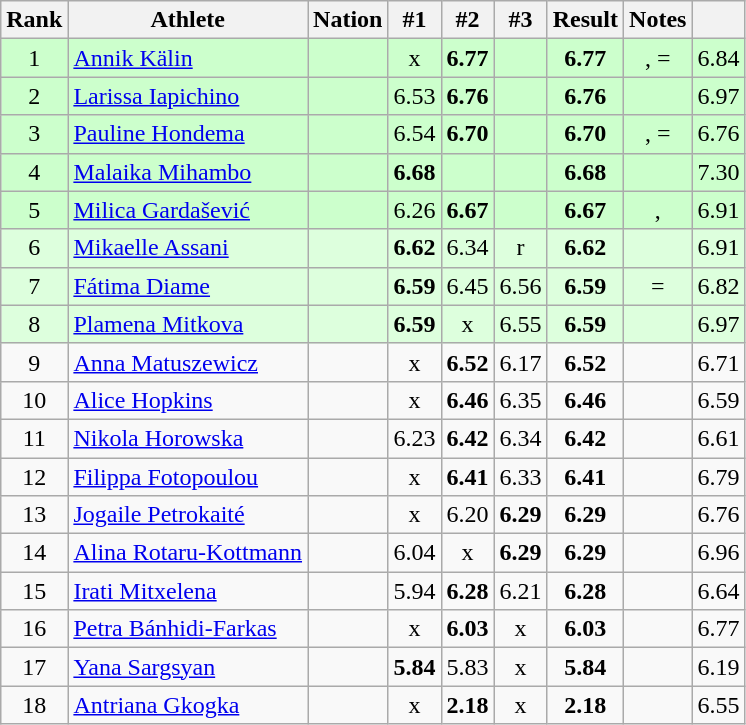<table class="wikitable sortable" style="text-align:center">
<tr>
<th scope="col">Rank</th>
<th scope="col">Athlete</th>
<th scope="col">Nation</th>
<th>#1</th>
<th>#2</th>
<th>#3</th>
<th scope="col">Result</th>
<th scope="col">Notes</th>
<th scope="col"></th>
</tr>
<tr bgcolor=ccffcc>
<td>1</td>
<td align="left"><a href='#'>Annik Kälin</a></td>
<td align="left"></td>
<td>x</td>
<td><strong>6.77</strong></td>
<td></td>
<td><strong>6.77</strong></td>
<td>, =</td>
<td>6.84</td>
</tr>
<tr bgcolor=ccffcc>
<td>2</td>
<td align="left"><a href='#'>Larissa Iapichino</a></td>
<td align="left"></td>
<td>6.53</td>
<td><strong>6.76</strong></td>
<td></td>
<td><strong>6.76</strong></td>
<td></td>
<td>6.97</td>
</tr>
<tr bgcolor=ccffcc>
<td>3</td>
<td align="left"><a href='#'>Pauline Hondema</a></td>
<td align="left"></td>
<td>6.54</td>
<td><strong>6.70</strong></td>
<td></td>
<td><strong>6.70</strong></td>
<td>, =</td>
<td>6.76</td>
</tr>
<tr bgcolor=ccffcc>
<td>4</td>
<td align="left"><a href='#'>Malaika Mihambo</a></td>
<td align="left"></td>
<td><strong>6.68</strong></td>
<td></td>
<td></td>
<td><strong>6.68</strong></td>
<td></td>
<td>7.30</td>
</tr>
<tr bgcolor=ccffcc>
<td>5</td>
<td align="left"><a href='#'>Milica Gardašević</a></td>
<td align="left"></td>
<td>6.26</td>
<td><strong>6.67</strong></td>
<td></td>
<td><strong>6.67</strong></td>
<td>, </td>
<td>6.91</td>
</tr>
<tr bgcolor=ddffdd>
<td>6</td>
<td align="left"><a href='#'>Mikaelle Assani</a></td>
<td align="left"></td>
<td><strong>6.62</strong></td>
<td>6.34</td>
<td>r</td>
<td><strong>6.62</strong></td>
<td></td>
<td>6.91</td>
</tr>
<tr bgcolor=ddffdd>
<td>7</td>
<td align="left"><a href='#'>Fátima Diame</a></td>
<td align="left"></td>
<td><strong>6.59</strong></td>
<td>6.45</td>
<td>6.56</td>
<td><strong>6.59</strong></td>
<td> =</td>
<td>6.82</td>
</tr>
<tr bgcolor=ddffdd>
<td>8</td>
<td align="left"><a href='#'>Plamena Mitkova</a></td>
<td align="left"></td>
<td><strong>6.59</strong></td>
<td>x</td>
<td>6.55</td>
<td><strong>6.59</strong></td>
<td></td>
<td>6.97</td>
</tr>
<tr>
<td>9</td>
<td align="left"><a href='#'>Anna Matuszewicz</a></td>
<td align="left"></td>
<td>x</td>
<td><strong>6.52</strong></td>
<td>6.17</td>
<td><strong>6.52</strong></td>
<td></td>
<td>6.71</td>
</tr>
<tr>
<td>10</td>
<td align="left"><a href='#'>Alice Hopkins</a></td>
<td align="left"></td>
<td>x</td>
<td><strong>6.46</strong></td>
<td>6.35</td>
<td><strong>6.46</strong></td>
<td></td>
<td>6.59</td>
</tr>
<tr>
<td>11</td>
<td align="left"><a href='#'>Nikola Horowska</a></td>
<td align="left"></td>
<td>6.23</td>
<td><strong>6.42</strong></td>
<td>6.34</td>
<td><strong>6.42</strong></td>
<td></td>
<td>6.61</td>
</tr>
<tr>
<td>12</td>
<td align="left"><a href='#'>Filippa Fotopoulou</a></td>
<td align="left"></td>
<td>x</td>
<td><strong>6.41</strong></td>
<td>6.33</td>
<td><strong>6.41</strong></td>
<td></td>
<td>6.79</td>
</tr>
<tr>
<td>13</td>
<td align="left"><a href='#'>Jogaile Petrokaité</a></td>
<td align="left"></td>
<td>x</td>
<td>6.20</td>
<td><strong>6.29</strong></td>
<td><strong>6.29</strong></td>
<td></td>
<td>6.76</td>
</tr>
<tr>
<td>14</td>
<td align="left"><a href='#'>Alina Rotaru-Kottmann</a></td>
<td align="left"></td>
<td>6.04</td>
<td>x</td>
<td><strong>6.29</strong></td>
<td><strong>6.29</strong></td>
<td></td>
<td>6.96</td>
</tr>
<tr>
<td>15</td>
<td align="left"><a href='#'>Irati Mitxelena</a></td>
<td align="left"></td>
<td>5.94</td>
<td><strong>6.28</strong></td>
<td>6.21</td>
<td><strong>6.28</strong></td>
<td></td>
<td>6.64</td>
</tr>
<tr>
<td>16</td>
<td align="left"><a href='#'>Petra Bánhidi-Farkas</a></td>
<td align="left"></td>
<td>x</td>
<td><strong>6.03</strong></td>
<td>x</td>
<td><strong>6.03</strong></td>
<td></td>
<td>6.77</td>
</tr>
<tr>
<td>17</td>
<td align="left"><a href='#'>Yana Sargsyan</a></td>
<td align="left"></td>
<td><strong>5.84</strong></td>
<td>5.83</td>
<td>x</td>
<td><strong>5.84</strong></td>
<td></td>
<td>6.19</td>
</tr>
<tr>
<td>18</td>
<td align="left"><a href='#'>Antriana Gkogka</a></td>
<td align="left"></td>
<td>x</td>
<td><strong>2.18</strong></td>
<td>x</td>
<td><strong>2.18</strong></td>
<td></td>
<td>6.55</td>
</tr>
</table>
